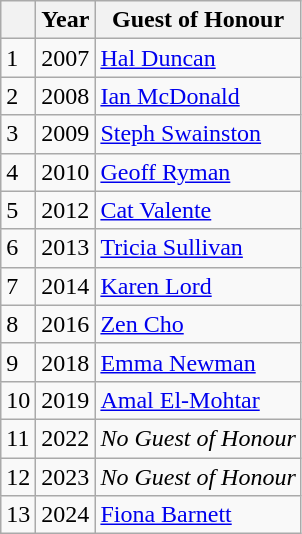<table class="wikitable sortable">
<tr>
<th></th>
<th>Year</th>
<th>Guest of Honour</th>
</tr>
<tr>
<td>1</td>
<td>2007</td>
<td><a href='#'>Hal Duncan</a></td>
</tr>
<tr>
<td>2</td>
<td>2008</td>
<td><a href='#'>Ian McDonald</a></td>
</tr>
<tr>
<td>3</td>
<td>2009</td>
<td><a href='#'>Steph Swainston</a></td>
</tr>
<tr>
<td>4</td>
<td>2010</td>
<td><a href='#'>Geoff Ryman</a></td>
</tr>
<tr>
<td>5</td>
<td>2012</td>
<td><a href='#'>Cat Valente</a></td>
</tr>
<tr>
<td>6</td>
<td>2013</td>
<td><a href='#'>Tricia Sullivan</a></td>
</tr>
<tr>
<td>7</td>
<td>2014</td>
<td><a href='#'>Karen Lord</a></td>
</tr>
<tr>
<td>8</td>
<td>2016</td>
<td><a href='#'>Zen Cho</a></td>
</tr>
<tr>
<td>9</td>
<td>2018</td>
<td><a href='#'>Emma Newman</a></td>
</tr>
<tr>
<td>10</td>
<td>2019</td>
<td><a href='#'>Amal El-Mohtar</a></td>
</tr>
<tr>
<td>11</td>
<td>2022</td>
<td><em>No Guest of Honour</em></td>
</tr>
<tr>
<td>12</td>
<td>2023</td>
<td><em>No Guest of Honour</em></td>
</tr>
<tr>
<td>13</td>
<td>2024</td>
<td><a href='#'>Fiona Barnett</a></td>
</tr>
</table>
